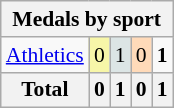<table class="wikitable" style="font-size:90%; text-align:center;">
<tr>
<th colspan="5">Medals by sport</th>
</tr>
<tr>
<td align="left"><a href='#'>Athletics</a></td>
<td style="background:#F7F6A8;">0</td>
<td style="background:#DCE5E5;">1</td>
<td style="background:#FFDAB9;">0</td>
<td><strong>1</strong></td>
</tr>
<tr class="sortbottom">
<th>Total</th>
<th>0</th>
<th>1</th>
<th>0</th>
<th>1</th>
</tr>
</table>
